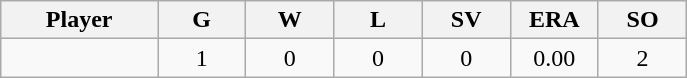<table class="wikitable sortable">
<tr>
<th bgcolor="#DDDDFF" width="16%">Player</th>
<th bgcolor="#DDDDFF" width="9%">G</th>
<th bgcolor="#DDDDFF" width="9%">W</th>
<th bgcolor="#DDDDFF" width="9%">L</th>
<th bgcolor="#DDDDFF" width="9%">SV</th>
<th bgcolor="#DDDDFF" width="9%">ERA</th>
<th bgcolor="#DDDDFF" width="9%">SO</th>
</tr>
<tr align="center">
<td></td>
<td>1</td>
<td>0</td>
<td>0</td>
<td>0</td>
<td>0.00</td>
<td>2</td>
</tr>
</table>
